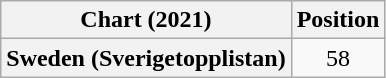<table class="wikitable plainrowheaders" style="text-align:center;">
<tr>
<th>Chart (2021)</th>
<th>Position</th>
</tr>
<tr>
<th scope="row">Sweden (Sverigetopplistan)</th>
<td>58</td>
</tr>
</table>
